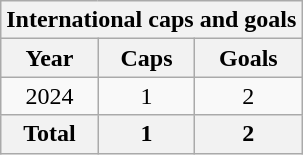<table class="wikitable sortable" style="text-align:center">
<tr>
<th colspan="3">International caps and goals</th>
</tr>
<tr>
<th>Year</th>
<th>Caps</th>
<th>Goals</th>
</tr>
<tr>
<td>2024</td>
<td>1</td>
<td>2</td>
</tr>
<tr>
<th>Total</th>
<th>1</th>
<th>2</th>
</tr>
</table>
